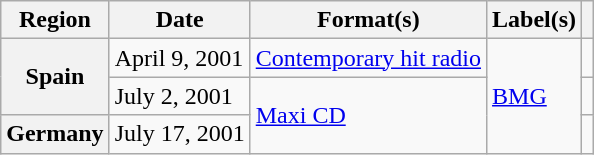<table class="wikitable sortable plainrowheaders">
<tr>
<th scope="col">Region</th>
<th scope="col">Date</th>
<th scope="col">Format(s)</th>
<th scope="col">Label(s)</th>
<th scope="col"></th>
</tr>
<tr>
<th scope="row" rowspan="2">Spain</th>
<td>April 9, 2001</td>
<td><a href='#'>Contemporary hit radio</a></td>
<td rowspan="3"><a href='#'>BMG</a></td>
<td></td>
</tr>
<tr>
<td>July 2, 2001</td>
<td rowspan="2"><a href='#'>Maxi CD</a></td>
<td></td>
</tr>
<tr>
<th scope="row">Germany</th>
<td>July 17, 2001</td>
<td></td>
</tr>
</table>
